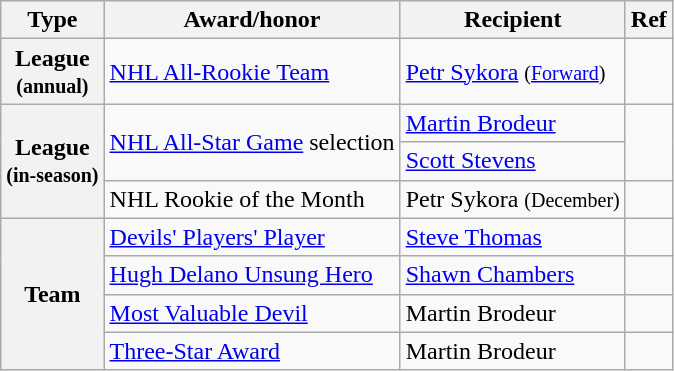<table class="wikitable">
<tr>
<th scope="col">Type</th>
<th scope="col">Award/honor</th>
<th scope="col">Recipient</th>
<th scope="col">Ref</th>
</tr>
<tr>
<th scope="row">League<br><small>(annual)</small></th>
<td><a href='#'>NHL All-Rookie Team</a></td>
<td><a href='#'>Petr Sykora</a> <small>(<a href='#'>Forward</a>)</small></td>
<td></td>
</tr>
<tr>
<th scope="row" rowspan=3>League<br><small>(in-season)</small></th>
<td rowspan=2><a href='#'>NHL All-Star Game</a> selection</td>
<td><a href='#'>Martin Brodeur</a></td>
<td rowspan=2></td>
</tr>
<tr>
<td><a href='#'>Scott Stevens</a></td>
</tr>
<tr>
<td>NHL Rookie of the Month</td>
<td>Petr Sykora <small>(December)</small></td>
<td></td>
</tr>
<tr>
<th scope="row" rowspan="4">Team</th>
<td><a href='#'>Devils' Players' Player</a></td>
<td><a href='#'>Steve Thomas</a></td>
<td></td>
</tr>
<tr>
<td><a href='#'>Hugh Delano Unsung Hero</a></td>
<td><a href='#'>Shawn Chambers</a></td>
<td></td>
</tr>
<tr>
<td><a href='#'>Most Valuable Devil</a></td>
<td>Martin Brodeur</td>
<td></td>
</tr>
<tr>
<td><a href='#'>Three-Star Award</a></td>
<td>Martin Brodeur</td>
<td></td>
</tr>
</table>
